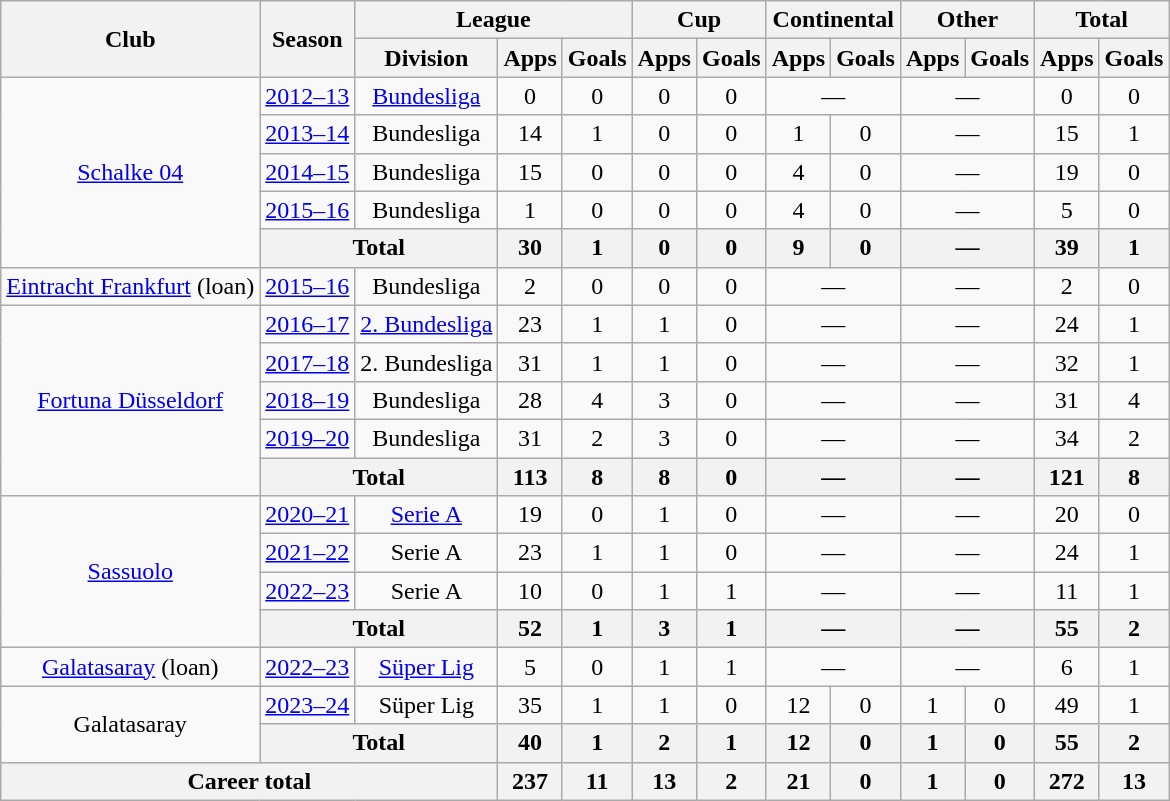<table class="wikitable" style="text-align:center">
<tr>
<th rowspan="2">Club</th>
<th rowspan="2">Season</th>
<th colspan="3">League</th>
<th colspan="2">Cup</th>
<th colspan="2">Continental</th>
<th colspan="2">Other</th>
<th colspan="2">Total</th>
</tr>
<tr>
<th>Division</th>
<th>Apps</th>
<th>Goals</th>
<th>Apps</th>
<th>Goals</th>
<th>Apps</th>
<th>Goals</th>
<th>Apps</th>
<th>Goals</th>
<th>Apps</th>
<th>Goals</th>
</tr>
<tr>
<td rowspan="5"><a href='#'>Schalke 04</a></td>
<td><a href='#'>2012–13</a></td>
<td><a href='#'>Bundesliga</a></td>
<td>0</td>
<td>0</td>
<td>0</td>
<td>0</td>
<td colspan="2">—</td>
<td colspan="2">—</td>
<td>0</td>
<td>0</td>
</tr>
<tr>
<td><a href='#'>2013–14</a></td>
<td>Bundesliga</td>
<td>14</td>
<td>1</td>
<td>0</td>
<td>0</td>
<td>1</td>
<td>0</td>
<td colspan="2">—</td>
<td>15</td>
<td>1</td>
</tr>
<tr>
<td><a href='#'>2014–15</a></td>
<td>Bundesliga</td>
<td>15</td>
<td>0</td>
<td>0</td>
<td>0</td>
<td>4</td>
<td>0</td>
<td colspan="2">—</td>
<td>19</td>
<td>0</td>
</tr>
<tr>
<td><a href='#'>2015–16</a></td>
<td>Bundesliga</td>
<td>1</td>
<td>0</td>
<td>0</td>
<td>0</td>
<td>4</td>
<td>0</td>
<td colspan="2">—</td>
<td>5</td>
<td>0</td>
</tr>
<tr>
<th colspan="2">Total</th>
<th>30</th>
<th>1</th>
<th>0</th>
<th>0</th>
<th>9</th>
<th>0</th>
<th colspan="2">—</th>
<th>39</th>
<th>1</th>
</tr>
<tr>
<td><a href='#'>Eintracht Frankfurt</a> (loan)</td>
<td><a href='#'>2015–16</a></td>
<td>Bundesliga</td>
<td>2</td>
<td>0</td>
<td>0</td>
<td>0</td>
<td colspan="2">—</td>
<td colspan="2">—</td>
<td>2</td>
<td>0</td>
</tr>
<tr>
<td rowspan="5"><a href='#'>Fortuna Düsseldorf</a></td>
<td><a href='#'>2016–17</a></td>
<td><a href='#'>2. Bundesliga</a></td>
<td>23</td>
<td>1</td>
<td>1</td>
<td>0</td>
<td colspan="2">—</td>
<td colspan="2">—</td>
<td>24</td>
<td>1</td>
</tr>
<tr>
<td><a href='#'>2017–18</a></td>
<td>2. Bundesliga</td>
<td>31</td>
<td>1</td>
<td>1</td>
<td>0</td>
<td colspan="2">—</td>
<td colspan="2">—</td>
<td>32</td>
<td>1</td>
</tr>
<tr>
<td><a href='#'>2018–19</a></td>
<td>Bundesliga</td>
<td>28</td>
<td>4</td>
<td>3</td>
<td>0</td>
<td colspan="2">—</td>
<td colspan="2">—</td>
<td>31</td>
<td>4</td>
</tr>
<tr>
<td><a href='#'>2019–20</a></td>
<td>Bundesliga</td>
<td>31</td>
<td>2</td>
<td>3</td>
<td>0</td>
<td colspan="2">—</td>
<td colspan="2">—</td>
<td>34</td>
<td>2</td>
</tr>
<tr>
<th colspan="2">Total</th>
<th>113</th>
<th>8</th>
<th>8</th>
<th>0</th>
<th colspan="2">—</th>
<th colspan="2">—</th>
<th>121</th>
<th>8</th>
</tr>
<tr>
<td rowspan="4"><a href='#'>Sassuolo</a></td>
<td><a href='#'>2020–21</a></td>
<td><a href='#'>Serie A</a></td>
<td>19</td>
<td>0</td>
<td>1</td>
<td>0</td>
<td colspan="2">—</td>
<td colspan="2">—</td>
<td>20</td>
<td>0</td>
</tr>
<tr>
<td><a href='#'>2021–22</a></td>
<td>Serie A</td>
<td>23</td>
<td>1</td>
<td>1</td>
<td>0</td>
<td colspan="2">—</td>
<td colspan="2">—</td>
<td>24</td>
<td>1</td>
</tr>
<tr>
<td><a href='#'>2022–23</a></td>
<td>Serie A</td>
<td>10</td>
<td>0</td>
<td>1</td>
<td>1</td>
<td colspan="2">—</td>
<td colspan="2">—</td>
<td>11</td>
<td>1</td>
</tr>
<tr>
<th colspan="2">Total</th>
<th>52</th>
<th>1</th>
<th>3</th>
<th>1</th>
<th colspan="2">—</th>
<th colspan="2">—</th>
<th>55</th>
<th>2</th>
</tr>
<tr>
<td><a href='#'>Galatasaray</a> (loan)</td>
<td><a href='#'>2022–23</a></td>
<td><a href='#'>Süper Lig</a></td>
<td>5</td>
<td>0</td>
<td>1</td>
<td>1</td>
<td colspan="2">—</td>
<td colspan="2">—</td>
<td>6</td>
<td>1</td>
</tr>
<tr>
<td rowspan="2">Galatasaray</td>
<td><a href='#'>2023–24</a></td>
<td>Süper Lig</td>
<td>35</td>
<td>1</td>
<td>1</td>
<td>0</td>
<td>12</td>
<td>0</td>
<td>1</td>
<td>0</td>
<td>49</td>
<td>1</td>
</tr>
<tr>
<th colspan="2">Total</th>
<th>40</th>
<th>1</th>
<th>2</th>
<th>1</th>
<th>12</th>
<th>0</th>
<th>1</th>
<th>0</th>
<th>55</th>
<th>2</th>
</tr>
<tr>
<th colspan="3">Career total</th>
<th>237</th>
<th>11</th>
<th>13</th>
<th>2</th>
<th>21</th>
<th>0</th>
<th>1</th>
<th>0</th>
<th>272</th>
<th>13</th>
</tr>
</table>
